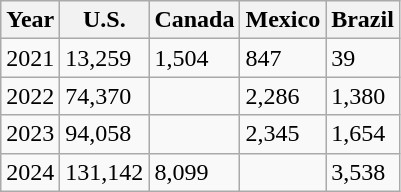<table class="wikitable">
<tr>
<th>Year</th>
<th>U.S.</th>
<th>Canada</th>
<th>Mexico</th>
<th>Brazil</th>
</tr>
<tr>
<td>2021</td>
<td>13,259</td>
<td>1,504</td>
<td>847</td>
<td>39</td>
</tr>
<tr>
<td>2022</td>
<td>74,370</td>
<td></td>
<td>2,286</td>
<td>1,380</td>
</tr>
<tr>
<td>2023</td>
<td>94,058</td>
<td></td>
<td>2,345</td>
<td>1,654</td>
</tr>
<tr>
<td>2024</td>
<td>131,142</td>
<td>8,099</td>
<td></td>
<td>3,538</td>
</tr>
</table>
